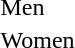<table>
<tr>
<td>Men<br></td>
<td></td>
<td></td>
<td></td>
</tr>
<tr>
<td>Women<br></td>
<td></td>
<td></td>
<td></td>
</tr>
</table>
